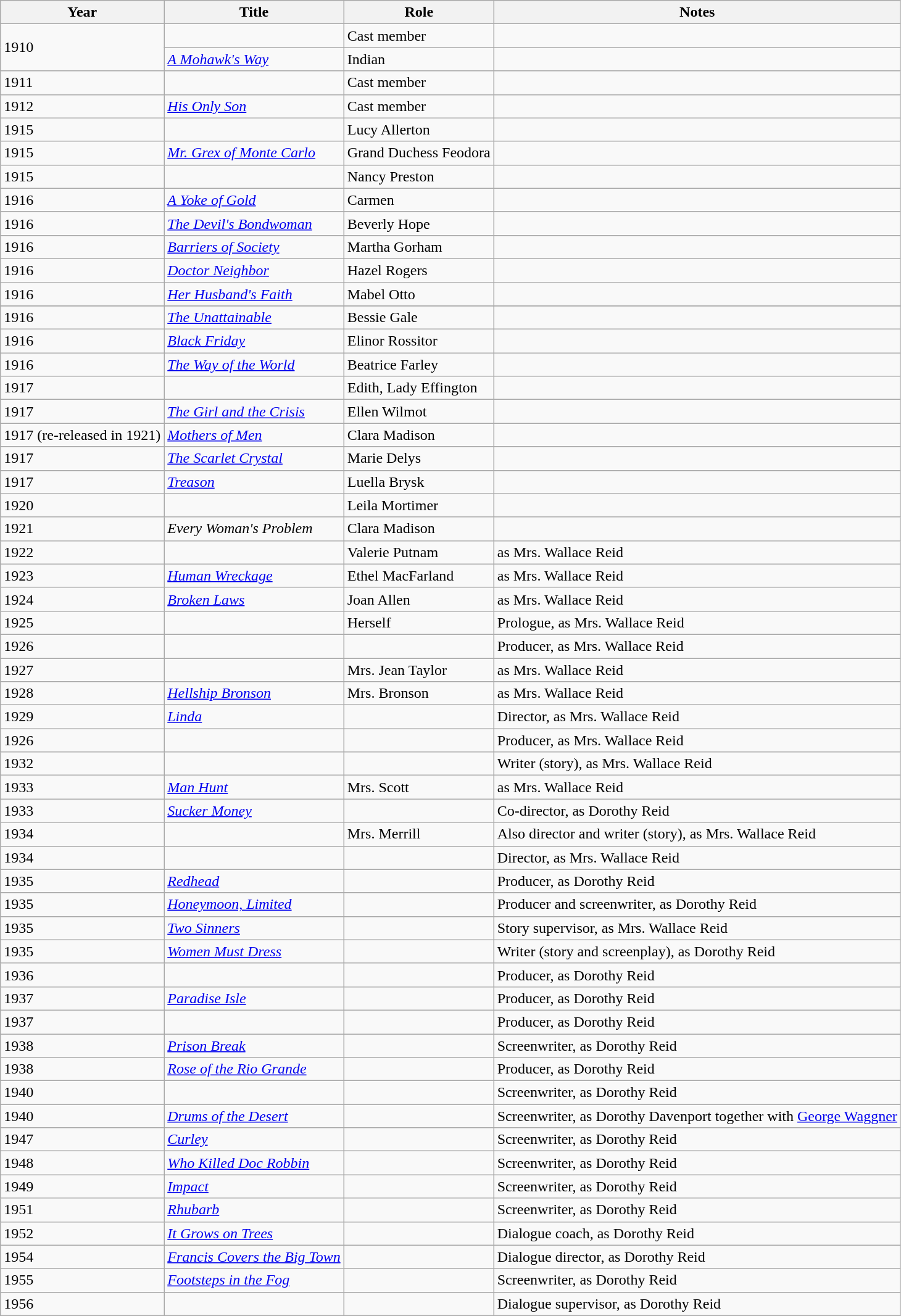<table class="wikitable sortable">
<tr>
<th>Year</th>
<th>Title</th>
<th>Role</th>
<th class="unsortable">Notes</th>
</tr>
<tr>
<td rowspan=2>1910</td>
<td><em></em></td>
<td>Cast member</td>
<td></td>
</tr>
<tr>
<td><em><a href='#'>A Mohawk's Way</a></em></td>
<td>Indian</td>
<td></td>
</tr>
<tr>
<td>1911</td>
<td><em></em></td>
<td>Cast member</td>
<td></td>
</tr>
<tr>
<td>1912</td>
<td><em><a href='#'>His Only Son</a></em></td>
<td>Cast member</td>
<td></td>
</tr>
<tr>
<td>1915</td>
<td><em></em></td>
<td>Lucy Allerton</td>
<td></td>
</tr>
<tr>
<td>1915</td>
<td><em><a href='#'>Mr. Grex of Monte Carlo</a></em></td>
<td>Grand Duchess Feodora</td>
<td></td>
</tr>
<tr>
<td>1915</td>
<td><em></em></td>
<td>Nancy Preston</td>
<td></td>
</tr>
<tr>
<td>1916</td>
<td><em><a href='#'>A Yoke of Gold</a></em></td>
<td>Carmen</td>
<td></td>
</tr>
<tr>
<td>1916</td>
<td><em><a href='#'>The Devil's Bondwoman</a></em></td>
<td>Beverly Hope</td>
<td></td>
</tr>
<tr>
<td>1916</td>
<td><em><a href='#'>Barriers of Society</a></em></td>
<td>Martha Gorham</td>
<td></td>
</tr>
<tr>
<td>1916</td>
<td><em><a href='#'>Doctor Neighbor</a></em></td>
<td>Hazel Rogers</td>
<td></td>
</tr>
<tr>
<td>1916</td>
<td><em><a href='#'>Her Husband's Faith</a></em></td>
<td>Mabel Otto</td>
<td></td>
</tr>
<tr>
</tr>
<tr>
<td>1916</td>
<td><em><a href='#'>The Unattainable</a></em></td>
<td>Bessie Gale</td>
<td></td>
</tr>
<tr>
<td>1916</td>
<td><em><a href='#'>Black Friday</a></em></td>
<td>Elinor Rossitor</td>
<td></td>
</tr>
<tr>
<td>1916</td>
<td><em><a href='#'>The Way of the World</a></em></td>
<td>Beatrice Farley</td>
<td></td>
</tr>
<tr>
<td>1917</td>
<td><em></em></td>
<td>Edith, Lady Effington</td>
<td></td>
</tr>
<tr>
<td>1917</td>
<td><em><a href='#'>The Girl and the Crisis</a></em></td>
<td>Ellen Wilmot</td>
<td></td>
</tr>
<tr>
<td>1917 (re-released in 1921)</td>
<td><em><a href='#'>Mothers of Men</a></em></td>
<td>Clara Madison</td>
<td></td>
</tr>
<tr>
<td>1917</td>
<td><em><a href='#'>The Scarlet Crystal</a></em></td>
<td>Marie Delys</td>
<td></td>
</tr>
<tr>
<td>1917</td>
<td><em><a href='#'>Treason</a></em></td>
<td>Luella Brysk</td>
<td></td>
</tr>
<tr>
<td>1920</td>
<td><em></em></td>
<td>Leila Mortimer</td>
<td></td>
</tr>
<tr>
<td>1921</td>
<td><em>Every Woman's Problem</em></td>
<td>Clara Madison</td>
<td></td>
</tr>
<tr>
<td>1922</td>
<td><em></em></td>
<td>Valerie Putnam</td>
<td>as Mrs. Wallace Reid</td>
</tr>
<tr>
<td>1923</td>
<td><em><a href='#'>Human Wreckage</a></em></td>
<td>Ethel MacFarland</td>
<td>as Mrs. Wallace Reid</td>
</tr>
<tr>
<td>1924</td>
<td><em><a href='#'>Broken Laws</a></em></td>
<td>Joan Allen</td>
<td>as Mrs. Wallace Reid</td>
</tr>
<tr>
<td>1925</td>
<td><em></em></td>
<td>Herself</td>
<td>Prologue, as Mrs. Wallace Reid</td>
</tr>
<tr>
<td>1926</td>
<td><em></em></td>
<td></td>
<td>Producer, as Mrs. Wallace Reid</td>
</tr>
<tr>
<td>1927</td>
<td><em></em></td>
<td>Mrs. Jean Taylor</td>
<td>as Mrs. Wallace Reid</td>
</tr>
<tr>
<td>1928</td>
<td><em><a href='#'>Hellship Bronson</a></em></td>
<td>Mrs. Bronson</td>
<td>as Mrs. Wallace Reid</td>
</tr>
<tr>
<td>1929</td>
<td><em><a href='#'>Linda</a></em></td>
<td></td>
<td>Director, as Mrs. Wallace Reid</td>
</tr>
<tr>
<td>1926</td>
<td><em></em></td>
<td></td>
<td>Producer, as Mrs. Wallace Reid</td>
</tr>
<tr>
<td>1932</td>
<td><em></em></td>
<td></td>
<td>Writer (story), as Mrs. Wallace Reid</td>
</tr>
<tr>
<td>1933</td>
<td><em><a href='#'>Man Hunt</a></em></td>
<td>Mrs. Scott</td>
<td>as Mrs. Wallace Reid</td>
</tr>
<tr>
<td>1933</td>
<td><em><a href='#'>Sucker Money</a></em></td>
<td></td>
<td>Co-director, as Dorothy Reid</td>
</tr>
<tr>
<td>1934</td>
<td><em></em></td>
<td>Mrs. Merrill</td>
<td>Also director and writer (story), as Mrs. Wallace Reid</td>
</tr>
<tr>
<td>1934</td>
<td><em></em></td>
<td></td>
<td>Director, as Mrs. Wallace Reid</td>
</tr>
<tr>
<td>1935</td>
<td><em><a href='#'>Redhead</a></em></td>
<td></td>
<td>Producer, as Dorothy Reid</td>
</tr>
<tr>
<td>1935</td>
<td><em><a href='#'>Honeymoon, Limited</a></em></td>
<td></td>
<td>Producer and screenwriter, as Dorothy Reid</td>
</tr>
<tr>
<td>1935</td>
<td><em><a href='#'>Two Sinners</a></em></td>
<td></td>
<td>Story supervisor, as Mrs. Wallace Reid</td>
</tr>
<tr>
<td>1935</td>
<td><em><a href='#'>Women Must Dress</a></em></td>
<td></td>
<td>Writer (story and screenplay), as Dorothy Reid</td>
</tr>
<tr>
<td>1936</td>
<td><em></em></td>
<td></td>
<td>Producer, as Dorothy Reid</td>
</tr>
<tr>
<td>1937</td>
<td><em><a href='#'>Paradise Isle</a></em></td>
<td></td>
<td>Producer, as Dorothy Reid</td>
</tr>
<tr>
<td>1937</td>
<td><em></em></td>
<td></td>
<td>Producer, as Dorothy Reid</td>
</tr>
<tr>
<td>1938</td>
<td><em><a href='#'>Prison Break</a></em></td>
<td></td>
<td>Screenwriter, as Dorothy Reid</td>
</tr>
<tr>
<td>1938</td>
<td><em><a href='#'>Rose of the Rio Grande</a></em></td>
<td></td>
<td>Producer, as Dorothy Reid</td>
</tr>
<tr>
<td>1940</td>
<td><em></em></td>
<td></td>
<td>Screenwriter, as Dorothy Reid</td>
</tr>
<tr>
<td>1940</td>
<td><em><a href='#'>Drums of the Desert</a></em></td>
<td></td>
<td>Screenwriter, as Dorothy Davenport together with <a href='#'>George Waggner</a></td>
</tr>
<tr>
<td>1947</td>
<td><em><a href='#'>Curley</a></em></td>
<td></td>
<td>Screenwriter, as Dorothy Reid</td>
</tr>
<tr>
<td>1948</td>
<td><em><a href='#'>Who Killed Doc Robbin</a></em></td>
<td></td>
<td>Screenwriter, as Dorothy Reid</td>
</tr>
<tr>
<td>1949</td>
<td><em><a href='#'>Impact</a></em></td>
<td></td>
<td>Screenwriter, as Dorothy Reid</td>
</tr>
<tr>
<td>1951</td>
<td><em><a href='#'>Rhubarb</a></em></td>
<td></td>
<td>Screenwriter, as Dorothy Reid</td>
</tr>
<tr>
<td>1952</td>
<td><em><a href='#'>It Grows on Trees</a></em></td>
<td></td>
<td>Dialogue coach, as Dorothy Reid</td>
</tr>
<tr>
<td>1954</td>
<td><em><a href='#'>Francis Covers the Big Town</a></em></td>
<td></td>
<td>Dialogue director, as Dorothy Reid</td>
</tr>
<tr>
<td>1955</td>
<td><em><a href='#'>Footsteps in the Fog</a></em></td>
<td></td>
<td>Screenwriter, as Dorothy Reid</td>
</tr>
<tr>
<td>1956</td>
<td><em></em></td>
<td></td>
<td>Dialogue supervisor, as Dorothy Reid</td>
</tr>
</table>
